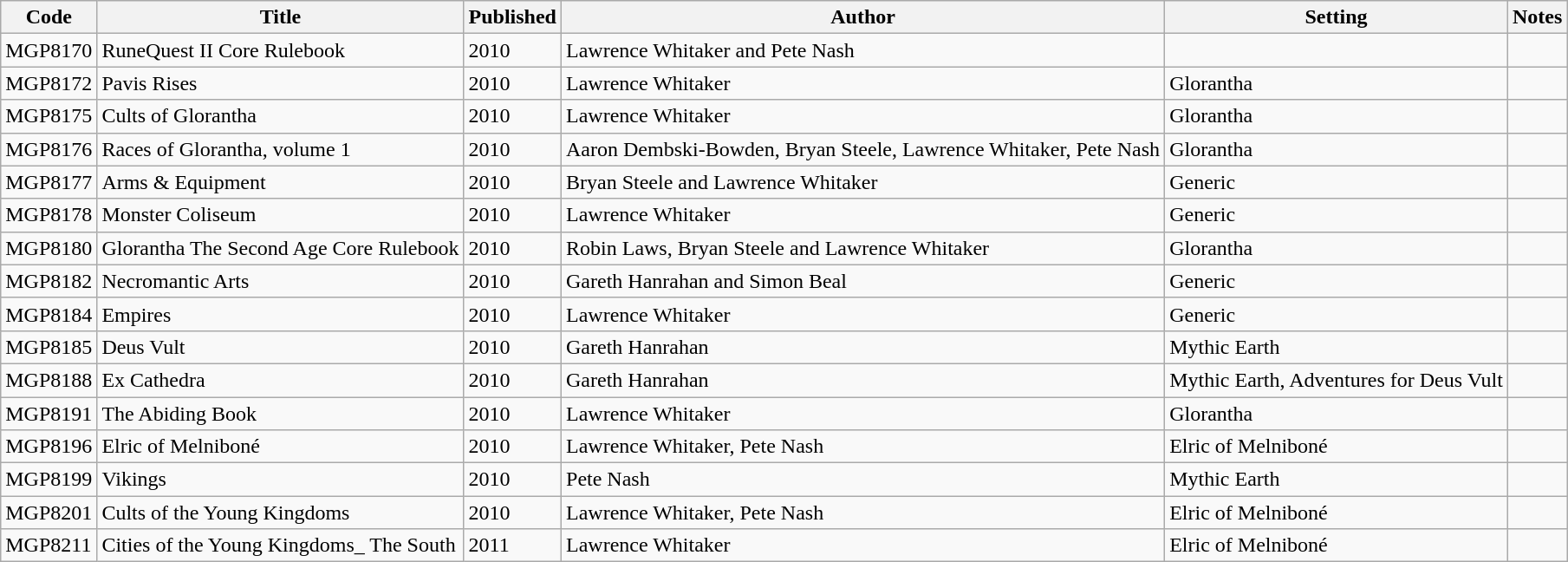<table class="wikitable sortable">
<tr>
<th>Code</th>
<th>Title</th>
<th>Published</th>
<th>Author</th>
<th>Setting</th>
<th>Notes</th>
</tr>
<tr>
<td>MGP8170</td>
<td>RuneQuest II Core Rulebook</td>
<td>2010</td>
<td>Lawrence Whitaker and Pete Nash</td>
<td></td>
<td></td>
</tr>
<tr>
<td>MGP8172</td>
<td>Pavis Rises</td>
<td>2010</td>
<td>Lawrence Whitaker</td>
<td>Glorantha</td>
<td></td>
</tr>
<tr>
<td>MGP8175</td>
<td>Cults of Glorantha</td>
<td>2010</td>
<td>Lawrence Whitaker</td>
<td>Glorantha</td>
<td></td>
</tr>
<tr>
<td>MGP8176</td>
<td>Races of Glorantha, volume 1</td>
<td>2010</td>
<td>Aaron Dembski-Bowden, Bryan Steele, Lawrence Whitaker, Pete Nash</td>
<td>Glorantha</td>
<td></td>
</tr>
<tr>
<td>MGP8177</td>
<td>Arms & Equipment</td>
<td>2010</td>
<td>Bryan Steele and Lawrence Whitaker</td>
<td>Generic</td>
<td></td>
</tr>
<tr>
<td>MGP8178</td>
<td>Monster Coliseum</td>
<td>2010</td>
<td>Lawrence Whitaker</td>
<td>Generic</td>
<td></td>
</tr>
<tr>
<td>MGP8180</td>
<td>Glorantha The Second Age Core Rulebook</td>
<td>2010</td>
<td>Robin Laws, Bryan Steele and Lawrence Whitaker</td>
<td>Glorantha</td>
<td></td>
</tr>
<tr>
<td>MGP8182</td>
<td>Necromantic Arts</td>
<td>2010</td>
<td>Gareth Hanrahan and Simon Beal</td>
<td>Generic</td>
<td></td>
</tr>
<tr>
<td>MGP8184</td>
<td>Empires</td>
<td>2010</td>
<td>Lawrence Whitaker</td>
<td>Generic</td>
<td></td>
</tr>
<tr>
<td>MGP8185</td>
<td>Deus Vult</td>
<td>2010</td>
<td>Gareth Hanrahan</td>
<td>Mythic Earth</td>
<td></td>
</tr>
<tr>
<td>MGP8188</td>
<td>Ex Cathedra</td>
<td>2010</td>
<td>Gareth Hanrahan</td>
<td>Mythic Earth, Adventures for Deus Vult</td>
<td></td>
</tr>
<tr>
<td>MGP8191</td>
<td>The  Abiding Book</td>
<td>2010</td>
<td>Lawrence Whitaker</td>
<td>Glorantha</td>
<td></td>
</tr>
<tr>
<td>MGP8196</td>
<td>Elric of Melniboné</td>
<td>2010</td>
<td>Lawrence Whitaker, Pete Nash</td>
<td>Elric of Melniboné</td>
<td></td>
</tr>
<tr>
<td>MGP8199</td>
<td>Vikings</td>
<td>2010</td>
<td>Pete Nash</td>
<td>Mythic Earth</td>
<td></td>
</tr>
<tr>
<td>MGP8201</td>
<td>Cults of the Young Kingdoms</td>
<td>2010</td>
<td>Lawrence Whitaker, Pete Nash</td>
<td>Elric of Melniboné</td>
<td></td>
</tr>
<tr>
<td>MGP8211</td>
<td>Cities of the Young Kingdoms_ The South</td>
<td>2011</td>
<td>Lawrence Whitaker</td>
<td>Elric of Melniboné</td>
<td></td>
</tr>
</table>
